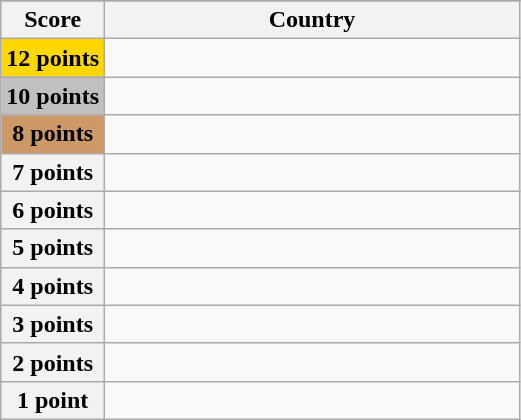<table class="wikitable">
<tr>
</tr>
<tr>
<th scope="col" width="20%">Score</th>
<th scope="col">Country</th>
</tr>
<tr>
<th scope="row" style="background:gold">12 points</th>
<td></td>
</tr>
<tr>
<th scope="row" style="background:silver">10 points</th>
<td></td>
</tr>
<tr>
<th scope="row" style="background:#CC9966">8 points</th>
<td></td>
</tr>
<tr>
<th scope="row">7 points</th>
<td></td>
</tr>
<tr>
<th scope="row">6 points</th>
<td></td>
</tr>
<tr>
<th scope="row">5 points</th>
<td></td>
</tr>
<tr>
<th scope="row">4 points</th>
<td></td>
</tr>
<tr>
<th scope="row">3 points</th>
<td></td>
</tr>
<tr>
<th scope="row">2 points</th>
<td></td>
</tr>
<tr>
<th scope="row">1 point</th>
<td></td>
</tr>
</table>
